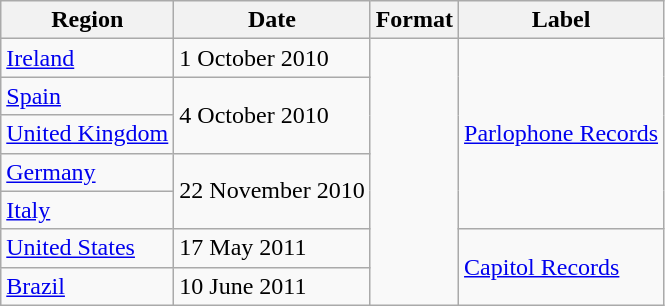<table class="wikitable">
<tr>
<th>Region</th>
<th>Date</th>
<th>Format</th>
<th>Label</th>
</tr>
<tr>
<td><a href='#'>Ireland</a></td>
<td rowspan="1">1 October 2010</td>
<td rowspan="8"></td>
<td rowspan="5"><a href='#'>Parlophone Records</a></td>
</tr>
<tr>
<td><a href='#'>Spain</a></td>
<td rowspan=2>4 October 2010</td>
</tr>
<tr>
<td><a href='#'>United Kingdom</a></td>
</tr>
<tr>
<td><a href='#'>Germany</a></td>
<td rowspan=2>22 November 2010</td>
</tr>
<tr>
<td><a href='#'>Italy</a></td>
</tr>
<tr>
<td><a href='#'>United States</a></td>
<td>17 May 2011</td>
<td rowspan=2><a href='#'>Capitol Records</a></td>
</tr>
<tr>
<td><a href='#'>Brazil</a></td>
<td>10 June 2011</td>
</tr>
</table>
